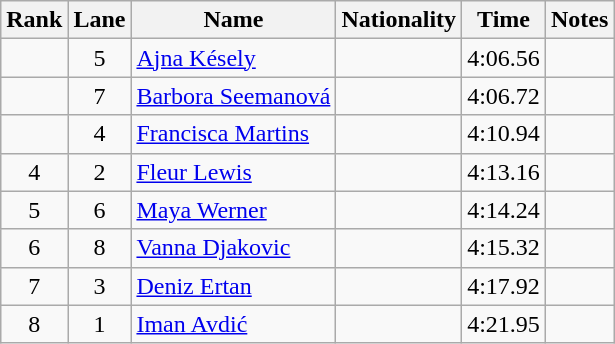<table class="wikitable sortable" style="text-align:center">
<tr>
<th>Rank</th>
<th>Lane</th>
<th>Name</th>
<th>Nationality</th>
<th>Time</th>
<th>Notes</th>
</tr>
<tr>
<td></td>
<td>5</td>
<td align=left><a href='#'>Ajna Késely</a></td>
<td align=left></td>
<td>4:06.56</td>
<td></td>
</tr>
<tr>
<td></td>
<td>7</td>
<td align=left><a href='#'>Barbora Seemanová</a></td>
<td align=left></td>
<td>4:06.72</td>
<td></td>
</tr>
<tr>
<td></td>
<td>4</td>
<td align=left><a href='#'>Francisca Martins</a></td>
<td align=left></td>
<td>4:10.94</td>
<td></td>
</tr>
<tr>
<td>4</td>
<td>2</td>
<td align=left><a href='#'>Fleur Lewis</a></td>
<td align=left></td>
<td>4:13.16</td>
<td></td>
</tr>
<tr>
<td>5</td>
<td>6</td>
<td align=left><a href='#'>Maya Werner</a></td>
<td align=left></td>
<td>4:14.24</td>
<td></td>
</tr>
<tr>
<td>6</td>
<td>8</td>
<td align=left><a href='#'>Vanna Djakovic</a></td>
<td align=left></td>
<td>4:15.32</td>
<td></td>
</tr>
<tr>
<td>7</td>
<td>3</td>
<td align=left><a href='#'>Deniz Ertan</a></td>
<td align=left></td>
<td>4:17.92</td>
<td></td>
</tr>
<tr>
<td>8</td>
<td>1</td>
<td align=left><a href='#'>Iman Avdić</a></td>
<td align=left></td>
<td>4:21.95</td>
<td></td>
</tr>
</table>
